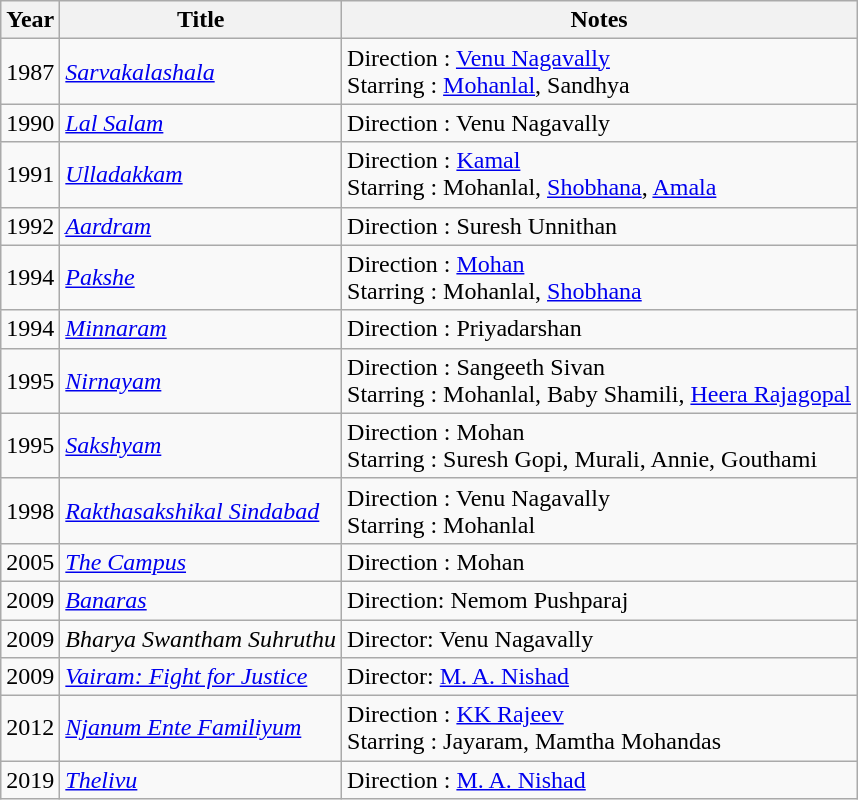<table class="wikitable sortable">
<tr>
<th>Year</th>
<th>Title</th>
<th>Notes</th>
</tr>
<tr>
<td>1987</td>
<td><em><a href='#'>Sarvakalashala</a></em></td>
<td>Direction : <a href='#'>Venu Nagavally</a><br>Starring : <a href='#'>Mohanlal</a>, Sandhya</td>
</tr>
<tr>
<td>1990</td>
<td><em><a href='#'>Lal Salam</a></em></td>
<td>Direction : Venu Nagavally</td>
</tr>
<tr>
<td>1991</td>
<td><em><a href='#'>Ulladakkam</a></em></td>
<td>Direction : <a href='#'>Kamal</a><br>Starring : Mohanlal, <a href='#'>Shobhana</a>, <a href='#'>Amala</a></td>
</tr>
<tr>
<td>1992</td>
<td><em><a href='#'>Aardram</a></em></td>
<td>Direction : Suresh Unnithan</td>
</tr>
<tr>
<td>1994</td>
<td><em><a href='#'>Pakshe</a></em></td>
<td>Direction : <a href='#'>Mohan</a><br>Starring : Mohanlal, <a href='#'>Shobhana</a></td>
</tr>
<tr>
<td>1994</td>
<td><em><a href='#'>Minnaram</a></em></td>
<td>Direction : Priyadarshan</td>
</tr>
<tr>
<td>1995</td>
<td><em><a href='#'>Nirnayam</a></em></td>
<td>Direction : Sangeeth Sivan<br>Starring : Mohanlal, Baby Shamili, <a href='#'>Heera Rajagopal</a></td>
</tr>
<tr>
<td>1995</td>
<td><em><a href='#'>Sakshyam</a></em></td>
<td>Direction : Mohan<br>Starring : Suresh Gopi, Murali, Annie, Gouthami</td>
</tr>
<tr>
<td>1998</td>
<td><em><a href='#'>Rakthasakshikal Sindabad</a></em></td>
<td>Direction : Venu Nagavally<br>Starring : Mohanlal</td>
</tr>
<tr>
<td>2005</td>
<td><em><a href='#'>The Campus</a></em></td>
<td>Direction : Mohan</td>
</tr>
<tr>
<td>2009</td>
<td><em><a href='#'>Banaras</a></em></td>
<td>Direction: Nemom Pushparaj</td>
</tr>
<tr>
<td>2009</td>
<td><em>Bharya Swantham Suhruthu</em></td>
<td>Director: Venu Nagavally</td>
</tr>
<tr>
<td>2009</td>
<td><em><a href='#'>Vairam: Fight for Justice</a></em></td>
<td>Director: <a href='#'>M. A. Nishad</a></td>
</tr>
<tr>
<td>2012</td>
<td><em><a href='#'>Njanum Ente Familiyum</a></em></td>
<td>Direction : <a href='#'>KK Rajeev</a><br>Starring : Jayaram, Mamtha Mohandas</td>
</tr>
<tr>
<td>2019</td>
<td><em><a href='#'>Thelivu</a></em></td>
<td>Direction : <a href='#'>M. A. Nishad</a></td>
</tr>
</table>
